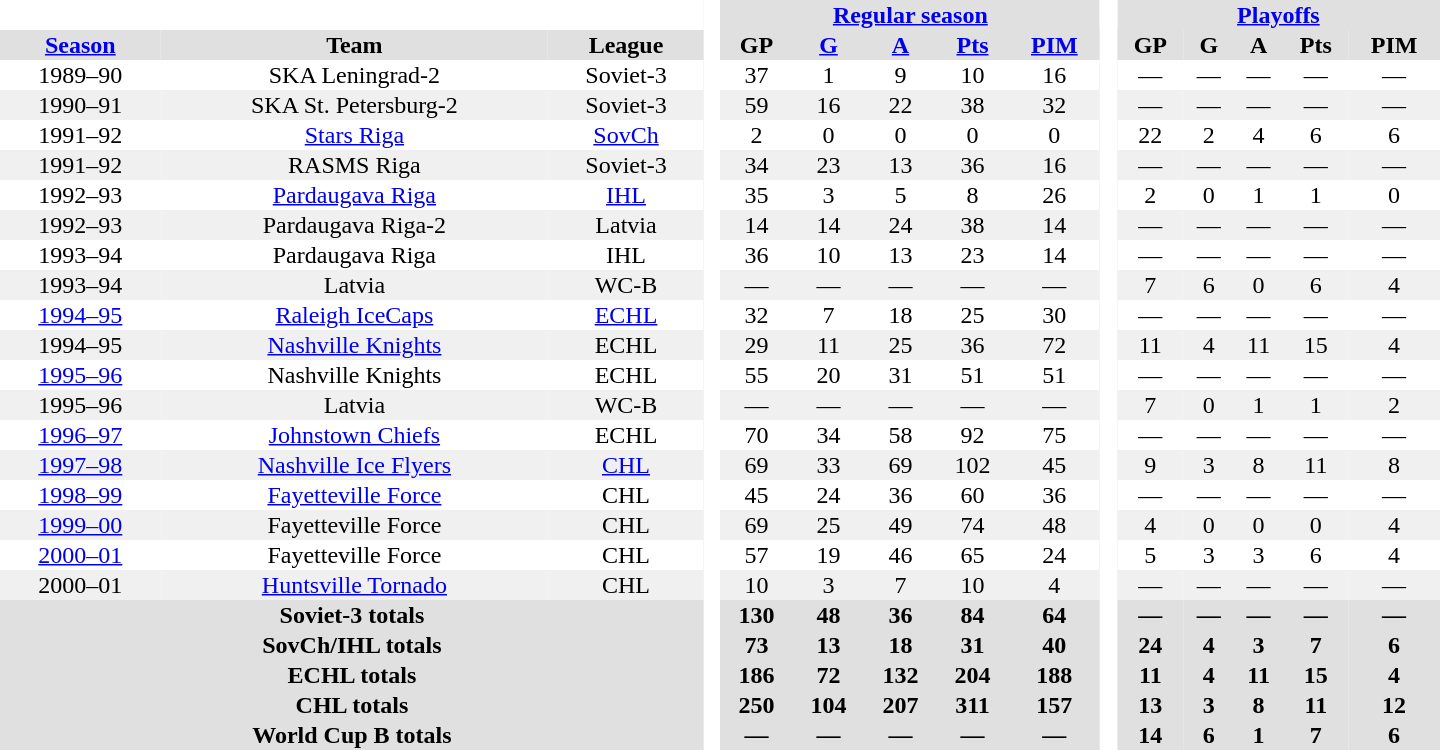<table border="0" cellpadding="1" cellspacing="0" style="text-align:center; width:60em">
<tr bgcolor="#e0e0e0">
<th colspan="3" bgcolor="#ffffff"> </th>
<th rowspan="39" bgcolor="#ffffff"> </th>
<th colspan="5"><a href='#'>Regular season</a></th>
<th rowspan="99" bgcolor="#ffffff"> </th>
<th colspan="5"><a href='#'>Playoffs</a></th>
</tr>
<tr bgcolor="#e0e0e0">
<th><a href='#'>Season</a></th>
<th>Team</th>
<th>League</th>
<th>GP</th>
<th><a href='#'>G</a></th>
<th><a href='#'>A</a></th>
<th><a href='#'>Pts</a></th>
<th><a href='#'>PIM</a></th>
<th>GP</th>
<th>G</th>
<th>A</th>
<th>Pts</th>
<th>PIM</th>
</tr>
<tr>
<td>1989–90</td>
<td>SKA Leningrad-2</td>
<td>Soviet-3</td>
<td>37</td>
<td>1</td>
<td>9</td>
<td>10</td>
<td>16</td>
<td>—</td>
<td>—</td>
<td>—</td>
<td>—</td>
<td>—</td>
</tr>
<tr style="background:#f0f0f0;">
<td>1990–91</td>
<td>SKA St. Petersburg-2</td>
<td>Soviet-3</td>
<td>59</td>
<td>16</td>
<td>22</td>
<td>38</td>
<td>32</td>
<td>—</td>
<td>—</td>
<td>—</td>
<td>—</td>
<td>—</td>
</tr>
<tr>
<td>1991–92</td>
<td><a href='#'>Stars Riga</a></td>
<td><a href='#'>SovCh</a></td>
<td>2</td>
<td>0</td>
<td>0</td>
<td>0</td>
<td>0</td>
<td>22</td>
<td>2</td>
<td>4</td>
<td>6</td>
<td>6</td>
</tr>
<tr style="background:#f0f0f0;">
<td>1991–92</td>
<td>RASMS Riga</td>
<td>Soviet-3</td>
<td>34</td>
<td>23</td>
<td>13</td>
<td>36</td>
<td>16</td>
<td>—</td>
<td>—</td>
<td>—</td>
<td>—</td>
<td>—</td>
</tr>
<tr>
<td>1992–93</td>
<td><a href='#'>Pardaugava Riga</a></td>
<td><a href='#'>IHL</a></td>
<td>35</td>
<td>3</td>
<td>5</td>
<td>8</td>
<td>26</td>
<td>2</td>
<td>0</td>
<td>1</td>
<td>1</td>
<td>0</td>
</tr>
<tr style="background:#f0f0f0;">
<td>1992–93</td>
<td>Pardaugava Riga-2</td>
<td>Latvia</td>
<td>14</td>
<td>14</td>
<td>24</td>
<td>38</td>
<td>14</td>
<td>—</td>
<td>—</td>
<td>—</td>
<td>—</td>
<td>—</td>
</tr>
<tr>
<td>1993–94</td>
<td>Pardaugava Riga</td>
<td>IHL</td>
<td>36</td>
<td>10</td>
<td>13</td>
<td>23</td>
<td>14</td>
<td>—</td>
<td>—</td>
<td>—</td>
<td>—</td>
<td>—</td>
</tr>
<tr style="background:#f0f0f0;">
<td>1993–94</td>
<td>Latvia</td>
<td>WC-B</td>
<td>—</td>
<td>—</td>
<td>—</td>
<td>—</td>
<td>—</td>
<td>7</td>
<td>6</td>
<td>0</td>
<td>6</td>
<td>4</td>
</tr>
<tr>
<td><a href='#'>1994–95</a></td>
<td><a href='#'>Raleigh IceCaps</a></td>
<td><a href='#'>ECHL</a></td>
<td>32</td>
<td>7</td>
<td>18</td>
<td>25</td>
<td>30</td>
<td>—</td>
<td>—</td>
<td>—</td>
<td>—</td>
<td>—</td>
</tr>
<tr style="background:#f0f0f0;">
<td>1994–95</td>
<td><a href='#'>Nashville Knights</a></td>
<td>ECHL</td>
<td>29</td>
<td>11</td>
<td>25</td>
<td>36</td>
<td>72</td>
<td>11</td>
<td>4</td>
<td>11</td>
<td>15</td>
<td>4</td>
</tr>
<tr>
<td><a href='#'>1995–96</a></td>
<td>Nashville Knights</td>
<td>ECHL</td>
<td>55</td>
<td>20</td>
<td>31</td>
<td>51</td>
<td>51</td>
<td>—</td>
<td>—</td>
<td>—</td>
<td>—</td>
<td>—</td>
</tr>
<tr style="background:#f0f0f0;">
<td>1995–96</td>
<td>Latvia</td>
<td>WC-B</td>
<td>—</td>
<td>—</td>
<td>—</td>
<td>—</td>
<td>—</td>
<td>7</td>
<td>0</td>
<td>1</td>
<td>1</td>
<td>2</td>
</tr>
<tr>
<td><a href='#'>1996–97</a></td>
<td><a href='#'>Johnstown Chiefs</a></td>
<td>ECHL</td>
<td>70</td>
<td>34</td>
<td>58</td>
<td>92</td>
<td>75</td>
<td>—</td>
<td>—</td>
<td>—</td>
<td>—</td>
<td>—</td>
</tr>
<tr style="background:#f0f0f0;">
<td><a href='#'>1997–98</a></td>
<td><a href='#'>Nashville Ice Flyers</a></td>
<td><a href='#'>CHL</a></td>
<td>69</td>
<td>33</td>
<td>69</td>
<td>102</td>
<td>45</td>
<td>9</td>
<td>3</td>
<td>8</td>
<td>11</td>
<td>8</td>
</tr>
<tr>
<td><a href='#'>1998–99</a></td>
<td><a href='#'>Fayetteville Force</a></td>
<td>CHL</td>
<td>45</td>
<td>24</td>
<td>36</td>
<td>60</td>
<td>36</td>
<td>—</td>
<td>—</td>
<td>—</td>
<td>—</td>
<td>—</td>
</tr>
<tr style="background:#f0f0f0;">
<td><a href='#'>1999–00</a></td>
<td>Fayetteville Force</td>
<td>CHL</td>
<td>69</td>
<td>25</td>
<td>49</td>
<td>74</td>
<td>48</td>
<td>4</td>
<td>0</td>
<td>0</td>
<td>0</td>
<td>4</td>
</tr>
<tr>
<td><a href='#'>2000–01</a></td>
<td>Fayetteville Force</td>
<td>CHL</td>
<td>57</td>
<td>19</td>
<td>46</td>
<td>65</td>
<td>24</td>
<td>5</td>
<td>3</td>
<td>3</td>
<td>6</td>
<td>4</td>
</tr>
<tr style="background:#f0f0f0;">
<td>2000–01</td>
<td><a href='#'>Huntsville Tornado</a></td>
<td>CHL</td>
<td>10</td>
<td>3</td>
<td>7</td>
<td>10</td>
<td>4</td>
<td>—</td>
<td>—</td>
<td>—</td>
<td>—</td>
<td>—</td>
</tr>
<tr>
</tr>
<tr style="background:#e0e0e0;">
<th colspan="3">Soviet-3 totals</th>
<th>130</th>
<th>48</th>
<th>36</th>
<th>84</th>
<th>64</th>
<th>—</th>
<th>—</th>
<th>—</th>
<th>—</th>
<th>—</th>
</tr>
<tr style="background:#e0e0e0;">
<th colspan="3">SovCh/IHL totals</th>
<th>73</th>
<th>13</th>
<th>18</th>
<th>31</th>
<th>40</th>
<th>24</th>
<th>4</th>
<th>3</th>
<th>7</th>
<th>6</th>
</tr>
<tr style="background:#e0e0e0;">
<th colspan="3">ECHL totals</th>
<th>186</th>
<th>72</th>
<th>132</th>
<th>204</th>
<th>188</th>
<th>11</th>
<th>4</th>
<th>11</th>
<th>15</th>
<th>4</th>
</tr>
<tr style="background:#e0e0e0;">
<th colspan="3">CHL totals</th>
<th>250</th>
<th>104</th>
<th>207</th>
<th>311</th>
<th>157</th>
<th>13</th>
<th>3</th>
<th>8</th>
<th>11</th>
<th>12</th>
</tr>
<tr style="background:#e0e0e0;">
<th colspan="3">World Cup B totals</th>
<th>—</th>
<th>—</th>
<th>—</th>
<th>—</th>
<th>—</th>
<th>14</th>
<th>6</th>
<th>1</th>
<th>7</th>
<th>6</th>
</tr>
</table>
